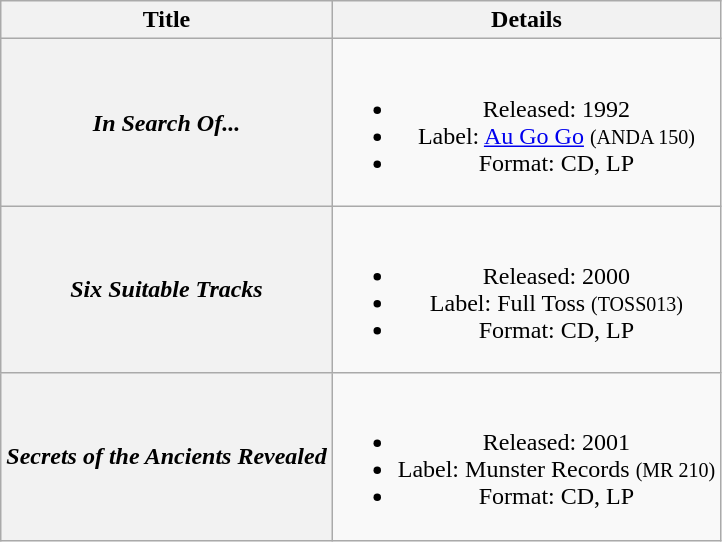<table class="wikitable plainrowheaders" style="text-align:center;" border="1">
<tr>
<th>Title</th>
<th>Details</th>
</tr>
<tr>
<th scope="row"><em>In Search Of...</em></th>
<td><br><ul><li>Released: 1992</li><li>Label: <a href='#'>Au Go Go</a> <small>(ANDA 150)</small></li><li>Format: CD, LP</li></ul></td>
</tr>
<tr>
<th scope="row"><em>Six Suitable Tracks</em></th>
<td><br><ul><li>Released: 2000</li><li>Label: Full Toss <small>(TOSS013)</small></li><li>Format: CD, LP</li></ul></td>
</tr>
<tr>
<th scope="row"><em>Secrets of the Ancients Revealed</em></th>
<td><br><ul><li>Released: 2001</li><li>Label: Munster Records <small>(MR 210)</small></li><li>Format: CD, LP</li></ul></td>
</tr>
</table>
